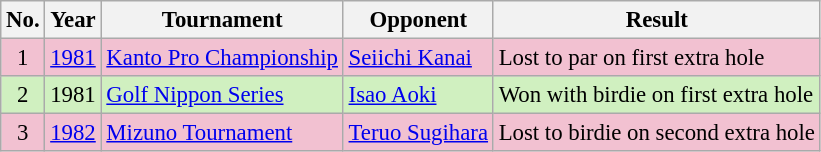<table class="wikitable" style="font-size:95%;">
<tr>
<th>No.</th>
<th>Year</th>
<th>Tournament</th>
<th>Opponent</th>
<th>Result</th>
</tr>
<tr style="background:#F2C1D1;">
<td align=center>1</td>
<td><a href='#'>1981</a></td>
<td><a href='#'>Kanto Pro Championship</a></td>
<td> <a href='#'>Seiichi Kanai</a></td>
<td>Lost to par on first extra hole</td>
</tr>
<tr style="background:#D0F0C0;">
<td align=center>2</td>
<td>1981</td>
<td><a href='#'>Golf Nippon Series</a></td>
<td> <a href='#'>Isao Aoki</a></td>
<td>Won with birdie on first extra hole</td>
</tr>
<tr style="background:#F2C1D1;">
<td align=center>3</td>
<td><a href='#'>1982</a></td>
<td><a href='#'>Mizuno Tournament</a></td>
<td> <a href='#'>Teruo Sugihara</a></td>
<td>Lost to birdie on second extra hole</td>
</tr>
</table>
